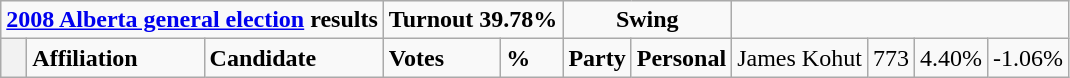<table class="wikitable">
<tr>
<td colspan="3" align=center><strong><a href='#'>2008 Alberta general election</a> results</strong></td>
<td colspan="2"><strong>Turnout 39.78%</strong></td>
<td colspan="2" align=center><strong>Swing</strong></td>
</tr>
<tr>
<th style="width: 10px;"></th>
<td><strong>Affiliation</strong></td>
<td><strong>Candidate</strong></td>
<td><strong>Votes</strong></td>
<td><strong>%</strong></td>
<td><strong>Party</strong></td>
<td><strong>Personal</strong><br>


</td>
<td>James Kohut</td>
<td>773</td>
<td>4.40%</td>
<td colspan=2 align=center>-1.06%<br>



</td>
</tr>
</table>
